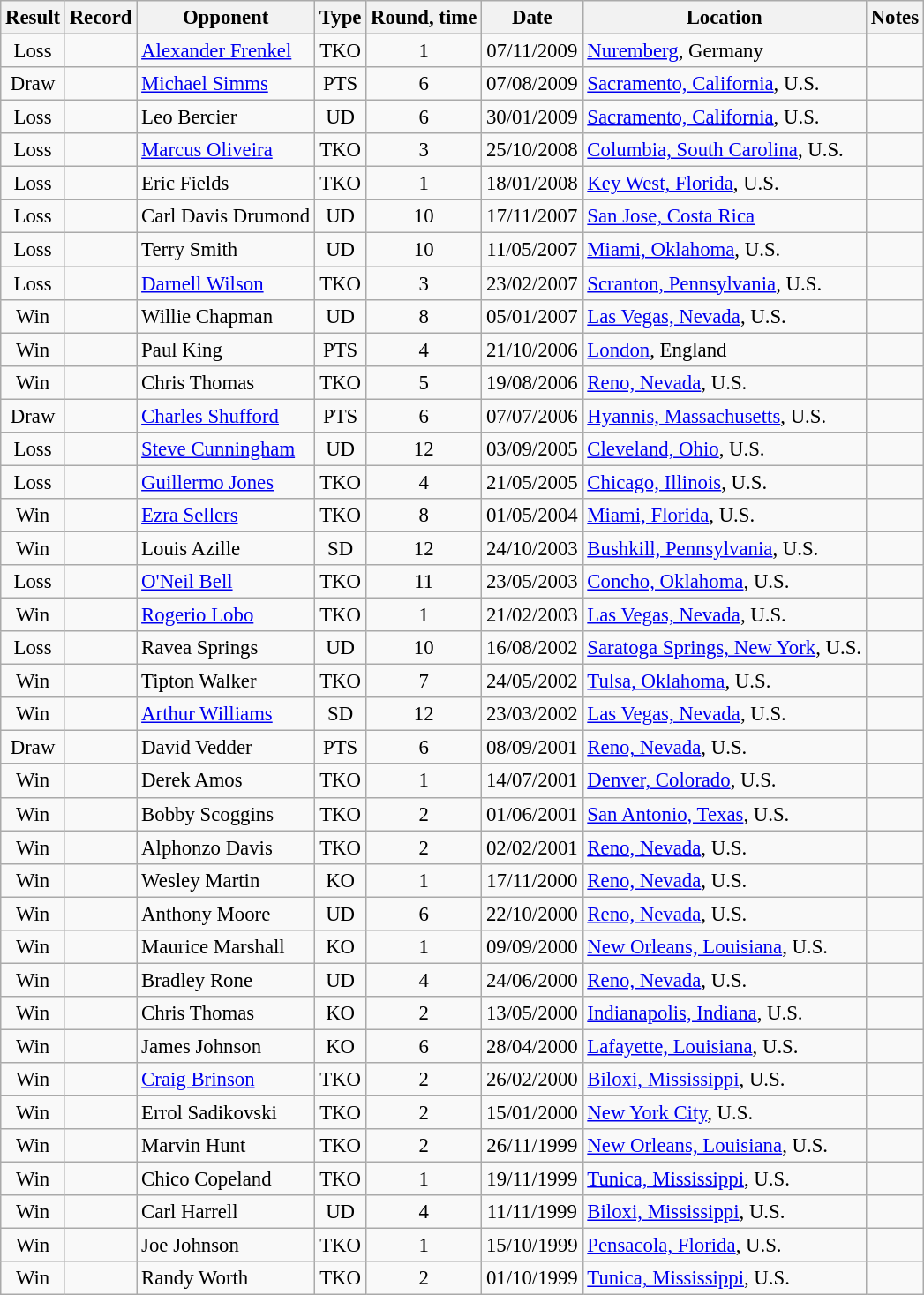<table class="wikitable" style="text-align:center; font-size:95%">
<tr>
<th>Result</th>
<th>Record</th>
<th>Opponent</th>
<th>Type</th>
<th>Round, time</th>
<th>Date</th>
<th>Location</th>
<th>Notes</th>
</tr>
<tr>
<td>Loss</td>
<td></td>
<td align=left> <a href='#'>Alexander Frenkel</a></td>
<td>TKO</td>
<td>1</td>
<td>07/11/2009</td>
<td align=left> <a href='#'>Nuremberg</a>, Germany</td>
<td align=left></td>
</tr>
<tr>
<td>Draw</td>
<td></td>
<td align=left> <a href='#'>Michael Simms</a></td>
<td>PTS</td>
<td>6</td>
<td>07/08/2009</td>
<td align=left> <a href='#'>Sacramento, California</a>, U.S.</td>
<td align=left></td>
</tr>
<tr>
<td>Loss</td>
<td></td>
<td align=left> Leo Bercier</td>
<td>UD</td>
<td>6</td>
<td>30/01/2009</td>
<td align=left> <a href='#'>Sacramento, California</a>, U.S.</td>
<td align=left></td>
</tr>
<tr>
<td>Loss</td>
<td></td>
<td align=left> <a href='#'>Marcus Oliveira</a></td>
<td>TKO</td>
<td>3</td>
<td>25/10/2008</td>
<td align=left> <a href='#'>Columbia, South Carolina</a>, U.S.</td>
<td align=left></td>
</tr>
<tr>
<td>Loss</td>
<td></td>
<td align=left> Eric Fields</td>
<td>TKO</td>
<td>1</td>
<td>18/01/2008</td>
<td align=left> <a href='#'>Key West, Florida</a>, U.S.</td>
<td align=left></td>
</tr>
<tr>
<td>Loss</td>
<td></td>
<td align=left> Carl Davis Drumond</td>
<td>UD</td>
<td>10</td>
<td>17/11/2007</td>
<td align=left> <a href='#'>San Jose, Costa Rica</a></td>
<td align=left></td>
</tr>
<tr>
<td>Loss</td>
<td></td>
<td align=left> Terry Smith</td>
<td>UD</td>
<td>10</td>
<td>11/05/2007</td>
<td align=left> <a href='#'>Miami, Oklahoma</a>, U.S.</td>
<td align=left></td>
</tr>
<tr>
<td>Loss</td>
<td></td>
<td align=left> <a href='#'>Darnell Wilson</a></td>
<td>TKO</td>
<td>3</td>
<td>23/02/2007</td>
<td align=left> <a href='#'>Scranton, Pennsylvania</a>, U.S.</td>
<td align=left></td>
</tr>
<tr>
<td>Win</td>
<td></td>
<td align=left> Willie Chapman</td>
<td>UD</td>
<td>8</td>
<td>05/01/2007</td>
<td align=left> <a href='#'>Las Vegas, Nevada</a>, U.S.</td>
<td align=left></td>
</tr>
<tr>
<td>Win</td>
<td></td>
<td align=left> Paul King</td>
<td>PTS</td>
<td>4</td>
<td>21/10/2006</td>
<td align=left> <a href='#'>London</a>, England</td>
<td align=left></td>
</tr>
<tr>
<td>Win</td>
<td></td>
<td align=left> Chris Thomas</td>
<td>TKO</td>
<td>5</td>
<td>19/08/2006</td>
<td align=left> <a href='#'>Reno, Nevada</a>, U.S.</td>
<td align=left></td>
</tr>
<tr>
<td>Draw</td>
<td></td>
<td align=left> <a href='#'>Charles Shufford</a></td>
<td>PTS</td>
<td>6</td>
<td>07/07/2006</td>
<td align=left> <a href='#'>Hyannis, Massachusetts</a>, U.S.</td>
<td align=left></td>
</tr>
<tr>
<td>Loss</td>
<td></td>
<td align=left> <a href='#'>Steve Cunningham</a></td>
<td>UD</td>
<td>12</td>
<td>03/09/2005</td>
<td align=left> <a href='#'>Cleveland, Ohio</a>, U.S.</td>
<td align=left></td>
</tr>
<tr>
<td>Loss</td>
<td></td>
<td align=left> <a href='#'>Guillermo Jones</a></td>
<td>TKO</td>
<td>4</td>
<td>21/05/2005</td>
<td align=left> <a href='#'>Chicago, Illinois</a>, U.S.</td>
<td align=left></td>
</tr>
<tr>
<td>Win</td>
<td></td>
<td align=left> <a href='#'>Ezra Sellers</a></td>
<td>TKO</td>
<td>8</td>
<td>01/05/2004</td>
<td align=left> <a href='#'>Miami, Florida</a>, U.S.</td>
<td align=left></td>
</tr>
<tr>
<td>Win</td>
<td></td>
<td align=left> Louis Azille</td>
<td>SD</td>
<td>12</td>
<td>24/10/2003</td>
<td align=left> <a href='#'>Bushkill, Pennsylvania</a>, U.S.</td>
<td align=left></td>
</tr>
<tr>
<td>Loss</td>
<td></td>
<td align=left> <a href='#'>O'Neil Bell</a></td>
<td>TKO</td>
<td>11</td>
<td>23/05/2003</td>
<td align=left> <a href='#'>Concho, Oklahoma</a>, U.S.</td>
<td align=left></td>
</tr>
<tr>
<td>Win</td>
<td></td>
<td align=left> <a href='#'>Rogerio Lobo</a></td>
<td>TKO</td>
<td>1</td>
<td>21/02/2003</td>
<td align=left> <a href='#'>Las Vegas, Nevada</a>, U.S.</td>
<td align=left></td>
</tr>
<tr>
<td>Loss</td>
<td></td>
<td align=left> Ravea Springs</td>
<td>UD</td>
<td>10</td>
<td>16/08/2002</td>
<td align=left> <a href='#'>Saratoga Springs, New York</a>, U.S.</td>
<td align=left></td>
</tr>
<tr>
<td>Win</td>
<td></td>
<td align=left> Tipton Walker</td>
<td>TKO</td>
<td>7</td>
<td>24/05/2002</td>
<td align=left> <a href='#'>Tulsa, Oklahoma</a>, U.S.</td>
<td align=left></td>
</tr>
<tr>
<td>Win</td>
<td></td>
<td align=left> <a href='#'>Arthur Williams</a></td>
<td>SD</td>
<td>12</td>
<td>23/03/2002</td>
<td align=left> <a href='#'>Las Vegas, Nevada</a>, U.S.</td>
<td align=left></td>
</tr>
<tr>
<td>Draw</td>
<td></td>
<td align=left> David Vedder</td>
<td>PTS</td>
<td>6</td>
<td>08/09/2001</td>
<td align=left> <a href='#'>Reno, Nevada</a>, U.S.</td>
<td align=left></td>
</tr>
<tr>
<td>Win</td>
<td></td>
<td align=left> Derek Amos</td>
<td>TKO</td>
<td>1</td>
<td>14/07/2001</td>
<td align=left> <a href='#'>Denver, Colorado</a>, U.S.</td>
<td align=left></td>
</tr>
<tr>
<td>Win</td>
<td></td>
<td align=left> Bobby Scoggins</td>
<td>TKO</td>
<td>2</td>
<td>01/06/2001</td>
<td align=left> <a href='#'>San Antonio, Texas</a>, U.S.</td>
<td align=left></td>
</tr>
<tr>
<td>Win</td>
<td></td>
<td align=left> Alphonzo Davis</td>
<td>TKO</td>
<td>2</td>
<td>02/02/2001</td>
<td align=left> <a href='#'>Reno, Nevada</a>, U.S.</td>
<td align=left></td>
</tr>
<tr>
<td>Win</td>
<td></td>
<td align=left> Wesley Martin</td>
<td>KO</td>
<td>1</td>
<td>17/11/2000</td>
<td align=left> <a href='#'>Reno, Nevada</a>, U.S.</td>
<td align=left></td>
</tr>
<tr>
<td>Win</td>
<td></td>
<td align=left> Anthony Moore</td>
<td>UD</td>
<td>6</td>
<td>22/10/2000</td>
<td align=left> <a href='#'>Reno, Nevada</a>, U.S.</td>
<td align=left></td>
</tr>
<tr>
<td>Win</td>
<td></td>
<td align=left> Maurice Marshall</td>
<td>KO</td>
<td>1</td>
<td>09/09/2000</td>
<td align=left> <a href='#'>New Orleans, Louisiana</a>, U.S.</td>
<td align=left></td>
</tr>
<tr>
<td>Win</td>
<td></td>
<td align=left> Bradley Rone</td>
<td>UD</td>
<td>4</td>
<td>24/06/2000</td>
<td align=left> <a href='#'>Reno, Nevada</a>, U.S.</td>
<td align=left></td>
</tr>
<tr>
<td>Win</td>
<td></td>
<td align=left> Chris Thomas</td>
<td>KO</td>
<td>2</td>
<td>13/05/2000</td>
<td align=left> <a href='#'>Indianapolis, Indiana</a>, U.S.</td>
<td align=left></td>
</tr>
<tr>
<td>Win</td>
<td></td>
<td align=left> James Johnson</td>
<td>KO</td>
<td>6</td>
<td>28/04/2000</td>
<td align=left> <a href='#'>Lafayette, Louisiana</a>, U.S.</td>
<td align=left></td>
</tr>
<tr>
<td>Win</td>
<td></td>
<td align=left> <a href='#'>Craig Brinson</a></td>
<td>TKO</td>
<td>2</td>
<td>26/02/2000</td>
<td align=left> <a href='#'>Biloxi, Mississippi</a>, U.S.</td>
<td align=left></td>
</tr>
<tr>
<td>Win</td>
<td></td>
<td align=left> Errol Sadikovski</td>
<td>TKO</td>
<td>2</td>
<td>15/01/2000</td>
<td align=left> <a href='#'>New York City</a>, U.S.</td>
<td align=left></td>
</tr>
<tr>
<td>Win</td>
<td></td>
<td align=left> Marvin Hunt</td>
<td>TKO</td>
<td>2</td>
<td>26/11/1999</td>
<td align=left> <a href='#'>New Orleans, Louisiana</a>, U.S.</td>
<td align=left></td>
</tr>
<tr>
<td>Win</td>
<td></td>
<td align=left> Chico Copeland</td>
<td>TKO</td>
<td>1</td>
<td>19/11/1999</td>
<td align=left> <a href='#'>Tunica, Mississippi</a>, U.S.</td>
<td align=left></td>
</tr>
<tr>
<td>Win</td>
<td></td>
<td align=left> Carl Harrell</td>
<td>UD</td>
<td>4</td>
<td>11/11/1999</td>
<td align=left> <a href='#'>Biloxi, Mississippi</a>, U.S.</td>
<td align=left></td>
</tr>
<tr>
<td>Win</td>
<td></td>
<td align=left> Joe Johnson</td>
<td>TKO</td>
<td>1</td>
<td>15/10/1999</td>
<td align=left> <a href='#'>Pensacola, Florida</a>, U.S.</td>
<td align=left></td>
</tr>
<tr>
<td>Win</td>
<td></td>
<td align=left> Randy Worth</td>
<td>TKO</td>
<td>2</td>
<td>01/10/1999</td>
<td align=left> <a href='#'>Tunica, Mississippi</a>, U.S.</td>
<td align=left></td>
</tr>
</table>
